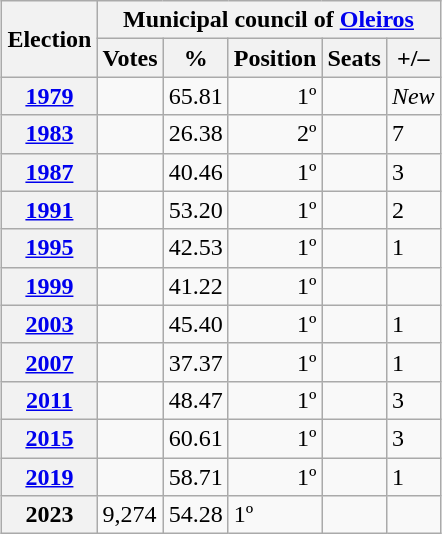<table class=wikitable style="margin:1em auto;">
<tr>
<th rowspan=2>Election</th>
<th colspan=5>Municipal council of <a href='#'>Oleiros</a></th>
</tr>
<tr>
<th>Votes</th>
<th>%</th>
<th>Position</th>
<th>Seats</th>
<th>+/–</th>
</tr>
<tr>
<th><a href='#'>1979</a></th>
<td align="right"></td>
<td align="right">65.81</td>
<td align="right">1º</td>
<td></td>
<td><em>New</em></td>
</tr>
<tr>
<th><a href='#'>1983</a></th>
<td align="right"></td>
<td align="right">26.38</td>
<td align="right">2º</td>
<td></td>
<td>7</td>
</tr>
<tr>
<th><a href='#'>1987</a></th>
<td align="right"></td>
<td align="right">40.46</td>
<td align="right">1º</td>
<td></td>
<td>3</td>
</tr>
<tr>
<th><a href='#'>1991</a></th>
<td align="right"></td>
<td align="right">53.20</td>
<td align="right">1º</td>
<td></td>
<td>2</td>
</tr>
<tr>
<th><a href='#'>1995</a></th>
<td align="right"></td>
<td align="right">42.53</td>
<td align="right">1º</td>
<td></td>
<td>1</td>
</tr>
<tr>
<th><a href='#'>1999</a></th>
<td align="right"></td>
<td align="right">41.22</td>
<td align="right">1º</td>
<td></td>
<td></td>
</tr>
<tr>
<th><a href='#'>2003</a></th>
<td align="right"></td>
<td align="right">45.40</td>
<td align="right">1º</td>
<td></td>
<td>1</td>
</tr>
<tr>
<th><a href='#'>2007</a></th>
<td align="right"></td>
<td align="right">37.37</td>
<td align="right">1º</td>
<td></td>
<td>1</td>
</tr>
<tr>
<th><a href='#'>2011</a></th>
<td align="right"></td>
<td align="right">48.47</td>
<td align="right">1º</td>
<td></td>
<td>3</td>
</tr>
<tr>
<th><a href='#'>2015</a></th>
<td align="right"></td>
<td align="right">60.61</td>
<td align="right">1º</td>
<td></td>
<td>3</td>
</tr>
<tr>
<th><a href='#'>2019</a></th>
<td align="right"></td>
<td align="right">58.71</td>
<td align="right">1º</td>
<td></td>
<td>1</td>
</tr>
<tr>
<th>2023</th>
<td>9,274</td>
<td>54.28</td>
<td>1º</td>
<td></td>
<td></td>
</tr>
</table>
